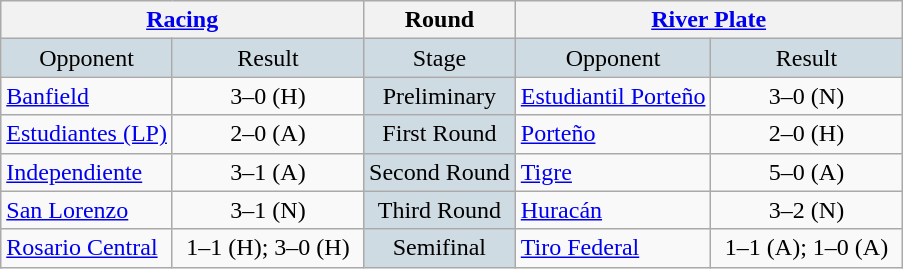<table class="wikitable" style="text-align:center;">
<tr>
<th colspan=3 width=200px><a href='#'>Racing</a></th>
<th>Round</th>
<th colspan=3 width=200px><a href='#'>River Plate</a></th>
</tr>
<tr bgcolor= #CFDBE2>
<td>Opponent</td>
<td colspan=2 width=120px>Result</td>
<td>Stage</td>
<td>Opponent</td>
<td colspan=2 width=120px>Result</td>
</tr>
<tr>
<td align=left><a href='#'>Banfield</a></td>
<td colspan=2>3–0 (H)</td>
<td bgcolor= #CFDBE2>Preliminary</td>
<td align=left><a href='#'>Estudiantil Porteño</a></td>
<td colspan=2>3–0 (N) </td>
</tr>
<tr>
<td align=left><a href='#'>Estudiantes (LP)</a></td>
<td colspan=2>2–0 (A)</td>
<td bgcolor= #CFDBE2>First Round</td>
<td align=left><a href='#'>Porteño</a></td>
<td colspan=2>2–0 (H)</td>
</tr>
<tr>
<td align=left><a href='#'>Independiente</a></td>
<td colspan=2>3–1  (A)</td>
<td bgcolor= #CFDBE2>Second Round</td>
<td align=left><a href='#'>Tigre</a></td>
<td colspan=2>5–0 (A)</td>
</tr>
<tr>
<td align=left><a href='#'>San Lorenzo</a></td>
<td colspan=2>3–1 (N) </td>
<td bgcolor= #CFDBE2>Third Round</td>
<td align=left><a href='#'>Huracán</a></td>
<td colspan=2>3–2 (N) </td>
</tr>
<tr>
<td align=left><a href='#'>Rosario Central</a></td>
<td colspan=2>1–1  (H); 3–0 (H)</td>
<td bgcolor= #CFDBE2>Semifinal </td>
<td align=left><a href='#'>Tiro Federal</a></td>
<td colspan=2>1–1  (A); 1–0 (A)</td>
</tr>
</table>
